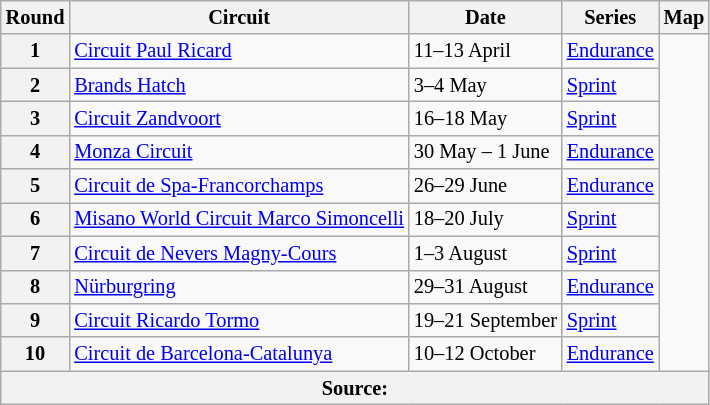<table class="wikitable" style="font-size:85%;">
<tr>
<th>Round</th>
<th>Circuit</th>
<th>Date</th>
<th>Series</th>
<th>Map</th>
</tr>
<tr>
<th>1</th>
<td> <a href='#'>Circuit Paul Ricard</a></td>
<td>11–13 April</td>
<td><a href='#'>Endurance</a></td>
<td rowspan="10"></td>
</tr>
<tr>
<th>2</th>
<td> <a href='#'>Brands Hatch</a></td>
<td>3–4 May</td>
<td><a href='#'>Sprint</a></td>
</tr>
<tr>
<th>3</th>
<td> <a href='#'>Circuit Zandvoort</a></td>
<td>16–18 May</td>
<td><a href='#'>Sprint</a></td>
</tr>
<tr>
<th>4</th>
<td> <a href='#'>Monza Circuit</a></td>
<td>30 May – 1 June</td>
<td><a href='#'>Endurance</a></td>
</tr>
<tr>
<th>5</th>
<td> <a href='#'>Circuit de Spa-Francorchamps</a></td>
<td>26–29 June</td>
<td><a href='#'>Endurance</a></td>
</tr>
<tr>
<th>6</th>
<td> <a href='#'>Misano World Circuit Marco Simoncelli</a></td>
<td>18–20 July</td>
<td><a href='#'>Sprint</a></td>
</tr>
<tr>
<th>7</th>
<td> <a href='#'>Circuit de Nevers Magny-Cours</a></td>
<td>1–3 August</td>
<td><a href='#'>Sprint</a></td>
</tr>
<tr>
<th>8</th>
<td> <a href='#'>Nürburgring</a></td>
<td>29–31 August</td>
<td><a href='#'>Endurance</a></td>
</tr>
<tr>
<th>9</th>
<td> <a href='#'>Circuit Ricardo Tormo</a></td>
<td>19–21 September</td>
<td><a href='#'>Sprint</a></td>
</tr>
<tr>
<th>10</th>
<td> <a href='#'>Circuit de Barcelona-Catalunya</a></td>
<td>10–12 October</td>
<td><a href='#'>Endurance</a></td>
</tr>
<tr>
<th colspan="5">Source:</th>
</tr>
</table>
